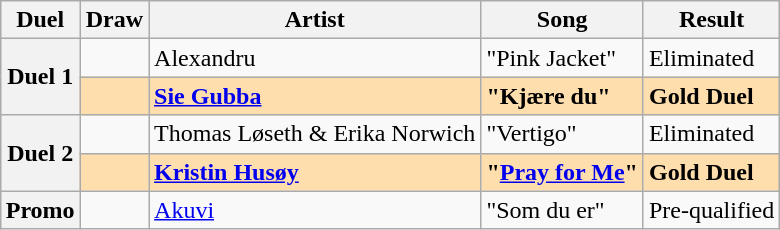<table class="sortable wikitable" style="margin: 1em auto 1em auto">
<tr>
<th scope="col">Duel</th>
<th scope="col">Draw</th>
<th scope="col">Artist</th>
<th scope="col">Song</th>
<th scope="col">Result</th>
</tr>
<tr>
<th scope="row" rowspan="2">Duel 1</th>
<td></td>
<td>Alexandru</td>
<td>"Pink Jacket"</td>
<td>Eliminated</td>
</tr>
<tr style="background: navajowhite; font-weight: bold;">
<td></td>
<td><a href='#'>Sie Gubba</a></td>
<td>"Kjære du"</td>
<td>Gold Duel</td>
</tr>
<tr>
<th scope="row" rowspan="2">Duel 2</th>
<td></td>
<td>Thomas Løseth & Erika Norwich</td>
<td>"Vertigo"</td>
<td>Eliminated</td>
</tr>
<tr style="background: navajowhite; font-weight: bold;">
<td></td>
<td><a href='#'>Kristin Husøy</a></td>
<td>"<a href='#'>Pray for Me</a>"</td>
<td>Gold Duel</td>
</tr>
<tr>
<th scope="row">Promo</th>
<td></td>
<td><a href='#'>Akuvi</a></td>
<td>"Som du er"</td>
<td>Pre-qualified</td>
</tr>
</table>
